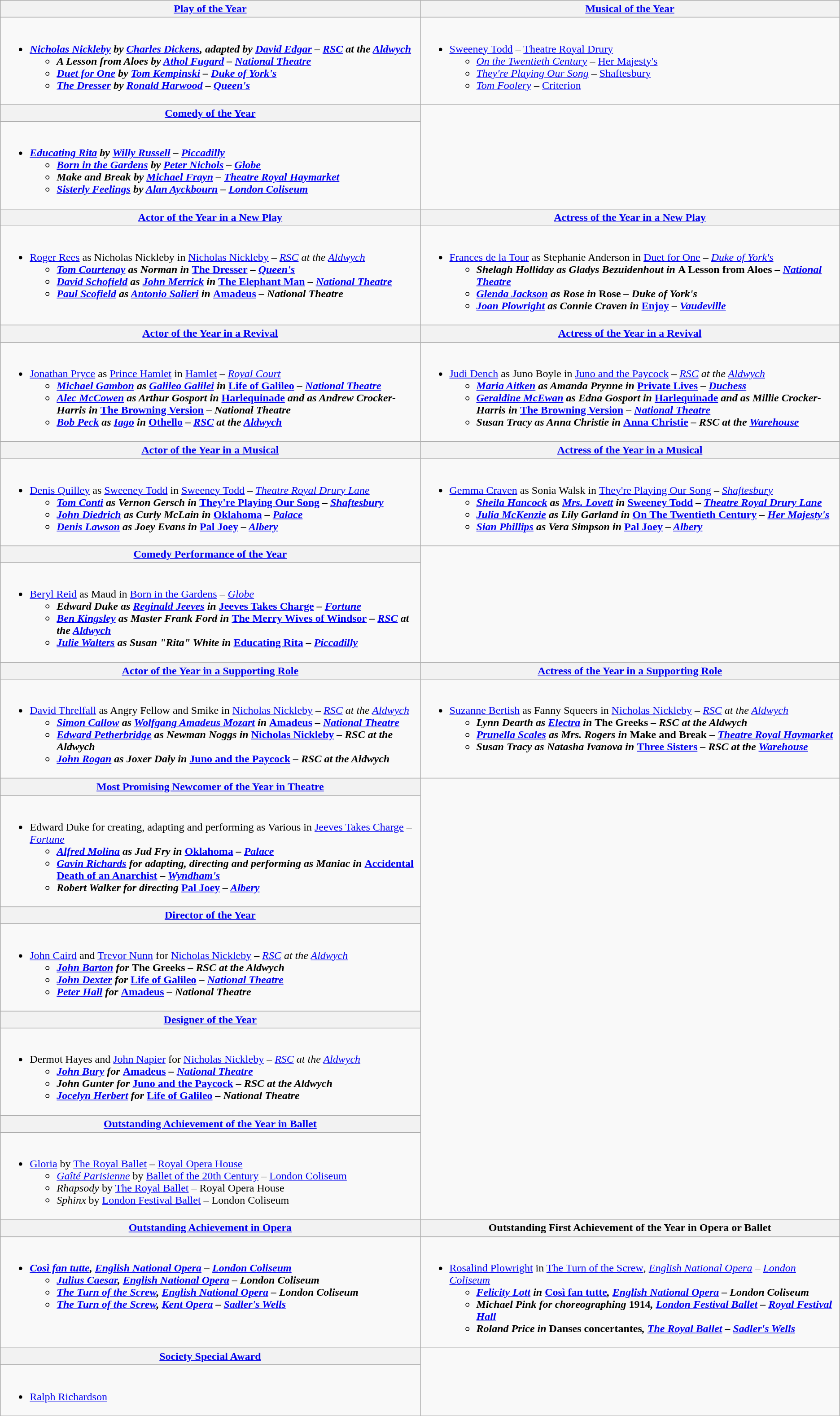<table class=wikitable style="width="100%">
<tr>
<th width="50%"><a href='#'>Play of the Year</a></th>
<th width="50%"><a href='#'>Musical of the Year</a></th>
</tr>
<tr>
<td valign="top"><br><ul><li><strong><em><a href='#'>Nicholas Nickleby</a><em> by <a href='#'>Charles Dickens</a>, adapted by <a href='#'>David Edgar</a> – <a href='#'>RSC</a> at the <a href='#'>Aldwych</a><strong><ul><li></em>A Lesson from Aloes<em> by <a href='#'>Athol Fugard</a> – <a href='#'>National Theatre</a></li><li></em><a href='#'>Duet for One</a><em> by <a href='#'>Tom Kempinski</a> – <a href='#'>Duke of York's</a></li><li></em><a href='#'>The Dresser</a><em> by <a href='#'>Ronald Harwood</a> – <a href='#'>Queen's</a></li></ul></li></ul></td>
<td valign="top"><br><ul><li></em></strong><a href='#'>Sweeney Todd</a></em> – <a href='#'>Theatre Royal Drury</a></strong><ul><li><em><a href='#'>On the Twentieth Century</a></em> – <a href='#'>Her Majesty's</a></li><li><em><a href='#'>They're Playing Our Song</a></em> – <a href='#'>Shaftesbury</a></li><li><em><a href='#'>Tom Foolery</a></em> – <a href='#'>Criterion</a></li></ul></li></ul></td>
</tr>
<tr>
<th colspan=1><a href='#'>Comedy of the Year</a></th>
</tr>
<tr>
<td><br><ul><li><strong><em><a href='#'>Educating Rita</a><em> by <a href='#'>Willy Russell</a> – <a href='#'>Piccadilly</a><strong><ul><li></em><a href='#'>Born in the Gardens</a><em> by <a href='#'>Peter Nichols</a> – <a href='#'>Globe</a></li><li></em>Make and Break<em> by <a href='#'>Michael Frayn</a> – <a href='#'>Theatre Royal Haymarket</a></li><li></em><a href='#'>Sisterly Feelings</a><em> by <a href='#'>Alan Ayckbourn</a> – <a href='#'>London Coliseum</a></li></ul></li></ul></td>
</tr>
<tr>
<th style="width="50%"><a href='#'>Actor of the Year in a New Play</a></th>
<th style="width="50%"><a href='#'>Actress of the Year in a New Play</a></th>
</tr>
<tr>
<td valign="top"><br><ul><li></strong><a href='#'>Roger Rees</a> as Nicholas Nickleby in </em><a href='#'>Nicholas Nickleby</a><em> – <a href='#'>RSC</a> at the <a href='#'>Aldwych</a><strong><ul><li><a href='#'>Tom Courtenay</a> as Norman in </em><a href='#'>The Dresser</a><em> – <a href='#'>Queen's</a></li><li><a href='#'>David Schofield</a> as <a href='#'>John Merrick</a> in </em><a href='#'>The Elephant Man</a><em> – <a href='#'>National Theatre</a></li><li><a href='#'>Paul Scofield</a> as <a href='#'>Antonio Salieri</a> in </em><a href='#'>Amadeus</a><em> – National Theatre</li></ul></li></ul></td>
<td valign="top"><br><ul><li></strong><a href='#'>Frances de la Tour</a> as Stephanie Anderson in </em><a href='#'>Duet for One</a><em> – <a href='#'>Duke of York's</a><strong><ul><li>Shelagh Holliday as Gladys Bezuidenhout in </em>A Lesson from Aloes<em> – <a href='#'>National Theatre</a></li><li><a href='#'>Glenda Jackson</a> as Rose in </em>Rose<em> – Duke of York's</li><li><a href='#'>Joan Plowright</a> as Connie Craven in </em><a href='#'>Enjoy</a><em> – <a href='#'>Vaudeville</a></li></ul></li></ul></td>
</tr>
<tr>
<th style="width="50%"><a href='#'>Actor of the Year in a Revival</a></th>
<th style="width="50%"><a href='#'>Actress of the Year in a Revival</a></th>
</tr>
<tr>
<td valign="top"><br><ul><li></strong><a href='#'>Jonathan Pryce</a> as <a href='#'>Prince Hamlet</a> in </em><a href='#'>Hamlet</a><em> – <a href='#'>Royal Court</a><strong><ul><li><a href='#'>Michael Gambon</a> as <a href='#'>Galileo Galilei</a> in </em><a href='#'>Life of Galileo</a><em> – <a href='#'>National Theatre</a></li><li><a href='#'>Alec McCowen</a> as Arthur Gosport in </em><a href='#'>Harlequinade</a><em> and as Andrew Crocker-Harris in </em><a href='#'>The Browning Version</a><em> – National Theatre</li><li><a href='#'>Bob Peck</a> as <a href='#'>Iago</a> in </em><a href='#'>Othello</a><em> – <a href='#'>RSC</a> at the <a href='#'>Aldwych</a></li></ul></li></ul></td>
<td valign="top"><br><ul><li></strong><a href='#'>Judi Dench</a> as Juno Boyle in </em><a href='#'>Juno and the Paycock</a><em> – <a href='#'>RSC</a> at the <a href='#'>Aldwych</a><strong><ul><li><a href='#'>Maria Aitken</a> as Amanda Prynne in </em><a href='#'>Private Lives</a><em> – <a href='#'>Duchess</a></li><li><a href='#'>Geraldine McEwan</a> as Edna Gosport in </em><a href='#'>Harlequinade</a><em> and as Millie Crocker-Harris in </em><a href='#'>The Browning Version</a><em> – <a href='#'>National Theatre</a></li><li>Susan Tracy as Anna Christie in </em><a href='#'>Anna Christie</a><em> – RSC at the <a href='#'>Warehouse</a></li></ul></li></ul></td>
</tr>
<tr>
<th style="width="50%"><a href='#'>Actor of the Year in a Musical</a></th>
<th style="width="50%"><a href='#'>Actress of the Year in a Musical</a></th>
</tr>
<tr>
<td valign="top"><br><ul><li></strong><a href='#'>Denis Quilley</a> as <a href='#'>Sweeney Todd</a> in </em><a href='#'>Sweeney Todd</a><em> – <a href='#'>Theatre Royal Drury Lane</a><strong><ul><li><a href='#'>Tom Conti</a> as Vernon Gersch in </em><a href='#'>They're Playing Our Song</a><em> – <a href='#'>Shaftesbury</a></li><li><a href='#'>John Diedrich</a> as Curly McLain in </em><a href='#'>Oklahoma</a><em> – <a href='#'>Palace</a></li><li><a href='#'>Denis Lawson</a> as Joey Evans in </em><a href='#'>Pal Joey</a><em> – <a href='#'>Albery</a></li></ul></li></ul></td>
<td valign="top"><br><ul><li></strong><a href='#'>Gemma Craven</a> as Sonia Walsk in </em><a href='#'>They're Playing Our Song</a><em> – <a href='#'>Shaftesbury</a><strong><ul><li><a href='#'>Sheila Hancock</a> as <a href='#'>Mrs. Lovett</a> in </em><a href='#'>Sweeney Todd</a><em> – <a href='#'>Theatre Royal Drury Lane</a></li><li><a href='#'>Julia McKenzie</a> as Lily Garland in </em><a href='#'>On The Twentieth Century</a><em> – <a href='#'>Her Majesty's</a></li><li><a href='#'>Sian Phillips</a> as Vera Simpson in </em><a href='#'>Pal Joey</a><em> – <a href='#'>Albery</a></li></ul></li></ul></td>
</tr>
<tr>
<th colspan=1><a href='#'>Comedy Performance of the Year</a></th>
</tr>
<tr>
<td><br><ul><li></strong><a href='#'>Beryl Reid</a> as Maud in </em><a href='#'>Born in the Gardens</a><em> – <a href='#'>Globe</a><strong><ul><li>Edward Duke as <a href='#'>Reginald Jeeves</a> in </em><a href='#'>Jeeves Takes Charge</a><em> – <a href='#'>Fortune</a></li><li><a href='#'>Ben Kingsley</a> as Master Frank Ford in </em><a href='#'>The Merry Wives of Windsor</a><em> – <a href='#'>RSC</a> at the <a href='#'>Aldwych</a></li><li><a href='#'>Julie Walters</a> as Susan "Rita" White in </em><a href='#'>Educating Rita</a><em> – <a href='#'>Piccadilly</a></li></ul></li></ul></td>
</tr>
<tr>
<th style="width="50%"><a href='#'>Actor of the Year in a Supporting Role</a></th>
<th style="width="50%"><a href='#'>Actress of the Year in a Supporting Role</a></th>
</tr>
<tr>
<td valign="top"><br><ul><li></strong><a href='#'>David Threlfall</a> as Angry Fellow and Smike in </em><a href='#'>Nicholas Nickleby</a><em> – <a href='#'>RSC</a> at the <a href='#'>Aldwych</a><strong><ul><li><a href='#'>Simon Callow</a> as <a href='#'>Wolfgang Amadeus Mozart</a> in </em><a href='#'>Amadeus</a><em> – <a href='#'>National Theatre</a></li><li><a href='#'>Edward Petherbridge</a> as Newman Noggs in </em><a href='#'>Nicholas Nickleby</a><em> – RSC at the Aldwych</li><li><a href='#'>John Rogan</a> as Joxer Daly in </em><a href='#'>Juno and the Paycock</a><em> – RSC at the Aldwych</li></ul></li></ul></td>
<td valign="top"><br><ul><li></strong><a href='#'>Suzanne Bertish</a> as Fanny Squeers in </em><a href='#'>Nicholas Nickleby</a><em> – <a href='#'>RSC</a> at the <a href='#'>Aldwych</a><strong><ul><li>Lynn Dearth as <a href='#'>Electra</a> in </em>The Greeks<em> – RSC at the Aldwych</li><li><a href='#'>Prunella Scales</a> as Mrs. Rogers in </em>Make and Break<em> – <a href='#'>Theatre Royal Haymarket</a></li><li>Susan Tracy as Natasha Ivanova in </em><a href='#'>Three Sisters</a><em> – RSC at the <a href='#'>Warehouse</a></li></ul></li></ul></td>
</tr>
<tr>
<th colspan=1><a href='#'>Most Promising Newcomer of the Year in Theatre</a></th>
</tr>
<tr>
<td><br><ul><li></strong>Edward Duke for creating, adapting and performing as Various in </em><a href='#'>Jeeves Takes Charge</a><em> – <a href='#'>Fortune</a><strong><ul><li><a href='#'>Alfred Molina</a> as Jud Fry in </em><a href='#'>Oklahoma</a><em> – <a href='#'>Palace</a></li><li><a href='#'>Gavin Richards</a> for adapting, directing and performing as Maniac in </em><a href='#'>Accidental Death of an Anarchist</a><em> – <a href='#'>Wyndham's</a></li><li>Robert Walker for directing </em><a href='#'>Pal Joey</a><em> – <a href='#'>Albery</a></li></ul></li></ul></td>
</tr>
<tr>
<th colspan=1><a href='#'>Director of the Year</a></th>
</tr>
<tr>
<td><br><ul><li></strong><a href='#'>John Caird</a> and <a href='#'>Trevor Nunn</a> for </em><a href='#'>Nicholas Nickleby</a><em> – <a href='#'>RSC</a> at the <a href='#'>Aldwych</a><strong><ul><li><a href='#'>John Barton</a> for </em>The Greeks<em> – RSC at the Aldwych</li><li><a href='#'>John Dexter</a> for </em><a href='#'>Life of Galileo</a><em> – <a href='#'>National Theatre</a></li><li><a href='#'>Peter Hall</a> for </em><a href='#'>Amadeus</a><em> – National Theatre</li></ul></li></ul></td>
</tr>
<tr>
<th colspan=1><a href='#'>Designer of the Year</a></th>
</tr>
<tr>
<td><br><ul><li></strong>Dermot Hayes and <a href='#'>John Napier</a> for </em><a href='#'>Nicholas Nickleby</a><em> – <a href='#'>RSC</a> at the <a href='#'>Aldwych</a><strong><ul><li><a href='#'>John Bury</a> for </em><a href='#'>Amadeus</a><em> – <a href='#'>National Theatre</a></li><li>John Gunter for </em><a href='#'>Juno and the Paycock</a><em> – RSC at the Aldwych</li><li><a href='#'>Jocelyn Herbert</a> for </em><a href='#'>Life of Galileo</a><em> – National Theatre</li></ul></li></ul></td>
</tr>
<tr>
<th colspan=1><a href='#'>Outstanding Achievement of the Year in Ballet</a></th>
</tr>
<tr>
<td><br><ul><li></em></strong><a href='#'>Gloria</a></em> by <a href='#'>The Royal Ballet</a> – <a href='#'>Royal Opera House</a></strong><ul><li><em><a href='#'>Gaîté Parisienne</a></em> by <a href='#'>Ballet of the 20th Century</a> – <a href='#'>London Coliseum</a></li><li><em>Rhapsody</em> by <a href='#'>The Royal Ballet</a> – Royal Opera House</li><li><em>Sphinx</em> by <a href='#'>London Festival Ballet</a> – London Coliseum</li></ul></li></ul></td>
</tr>
<tr>
<th colspan=1><a href='#'>Outstanding Achievement in Opera</a></th>
<th colspan=1>Outstanding First Achievement of the Year in Opera or Ballet</th>
</tr>
<tr>
<td valign="top"><br><ul><li><strong><em><a href='#'>Così fan tutte</a><em>, <a href='#'>English National Opera</a> – <a href='#'>London Coliseum</a><strong><ul><li></em><a href='#'>Julius Caesar</a><em>, <a href='#'>English National Opera</a> – London Coliseum</li><li></em><a href='#'>The Turn of the Screw</a><em>, <a href='#'>English National Opera</a> – London Coliseum</li><li></em><a href='#'>The Turn of the Screw</a><em>, <a href='#'>Kent Opera</a> – <a href='#'>Sadler's Wells</a></li></ul></li></ul></td>
<td valign="top"><br><ul><li></strong><a href='#'>Rosalind Plowright</a> in </em><a href='#'>The Turn of the Screw</a><em>, <a href='#'>English National Opera</a> – <a href='#'>London Coliseum</a><strong><ul><li><a href='#'>Felicity Lott</a> in </em><a href='#'>Così fan tutte</a><em>, <a href='#'>English National Opera</a> – London Coliseum</li><li>Michael Pink for choreographing </em>1914<em>, <a href='#'>London Festival Ballet</a> – <a href='#'>Royal Festival Hall</a></li><li>Roland Price in </em>Danses concertantes<em>, <a href='#'>The Royal Ballet</a> – <a href='#'>Sadler's Wells</a></li></ul></li></ul></td>
</tr>
<tr>
<th colspan=1><a href='#'>Society Special Award</a></th>
</tr>
<tr>
<td><br><ul><li></strong><a href='#'>Ralph Richardson</a><strong></li></ul></td>
</tr>
</table>
